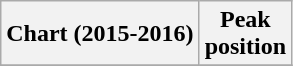<table class="wikitable plainrowheaders" style="text-align:center">
<tr>
<th scope="col">Chart (2015-2016)</th>
<th scope="col">Peak<br> position</th>
</tr>
<tr>
</tr>
</table>
